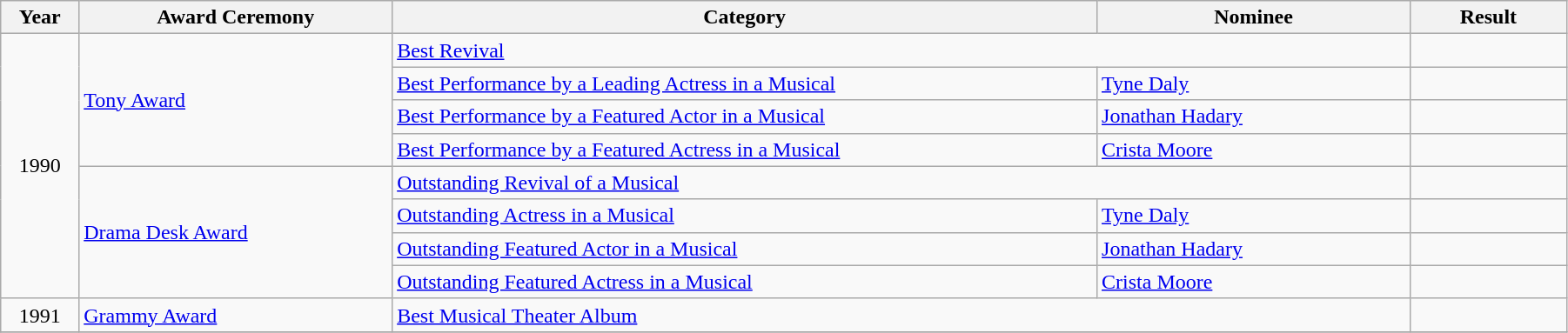<table class="wikitable" width="95%">
<tr>
<th width="5%">Year</th>
<th width="20%">Award Ceremony</th>
<th width="45%">Category</th>
<th width="20%">Nominee</th>
<th width="10%">Result</th>
</tr>
<tr>
<td rowspan="8" align="center">1990</td>
<td rowspan="4"><a href='#'>Tony Award</a></td>
<td colspan="2"><a href='#'>Best Revival</a></td>
<td></td>
</tr>
<tr>
<td><a href='#'>Best Performance by a Leading Actress in a Musical</a></td>
<td><a href='#'>Tyne Daly</a></td>
<td></td>
</tr>
<tr>
<td><a href='#'>Best Performance by a Featured Actor in a Musical</a></td>
<td><a href='#'>Jonathan Hadary</a></td>
<td></td>
</tr>
<tr>
<td><a href='#'>Best Performance by a Featured Actress in a Musical</a></td>
<td><a href='#'>Crista Moore</a></td>
<td></td>
</tr>
<tr>
<td rowspan="4"><a href='#'>Drama Desk Award</a></td>
<td colspan="2"><a href='#'>Outstanding Revival of a Musical</a></td>
<td></td>
</tr>
<tr>
<td><a href='#'>Outstanding Actress in a Musical</a></td>
<td><a href='#'>Tyne Daly</a></td>
<td></td>
</tr>
<tr>
<td><a href='#'>Outstanding Featured Actor in a Musical</a></td>
<td><a href='#'>Jonathan Hadary</a></td>
<td></td>
</tr>
<tr>
<td><a href='#'>Outstanding Featured Actress in a Musical</a></td>
<td><a href='#'>Crista Moore</a></td>
<td></td>
</tr>
<tr>
<td align="center">1991</td>
<td><a href='#'>Grammy Award</a></td>
<td colspan="2"><a href='#'>Best Musical Theater Album</a></td>
<td></td>
</tr>
<tr>
</tr>
</table>
